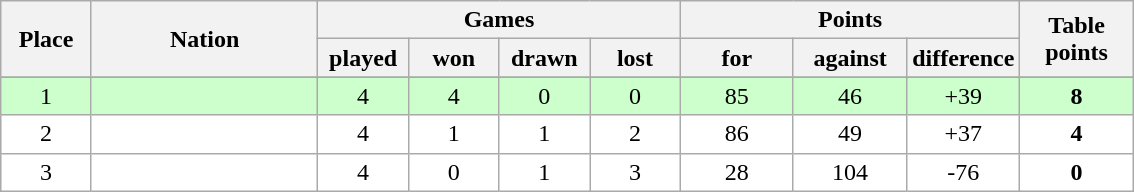<table class="wikitable">
<tr>
<th rowspan=2 width="8%">Place</th>
<th rowspan=2 width="20%">Nation</th>
<th colspan=4 width="32%">Games</th>
<th colspan=3 width="30%">Points</th>
<th rowspan=2 width="10%">Table<br>points</th>
</tr>
<tr>
<th width="8%">played</th>
<th width="8%">won</th>
<th width="8%">drawn</th>
<th width="8%">lost</th>
<th width="10%">for</th>
<th width="10%">against</th>
<th width="10%">difference</th>
</tr>
<tr>
</tr>
<tr bgcolor=#ccffcc align=center>
<td>1</td>
<td align=left></td>
<td>4</td>
<td>4</td>
<td>0</td>
<td>0</td>
<td>85</td>
<td>46</td>
<td>+39</td>
<td><strong>8</strong></td>
</tr>
<tr bgcolor=#ffffff align=center>
<td>2</td>
<td align=left></td>
<td>4</td>
<td>1</td>
<td>1</td>
<td>2</td>
<td>86</td>
<td>49</td>
<td>+37</td>
<td><strong>4</strong></td>
</tr>
<tr bgcolor=#ffffff align=center>
<td>3</td>
<td align=left></td>
<td>4</td>
<td>0</td>
<td>1</td>
<td>3</td>
<td>28</td>
<td>104</td>
<td>-76</td>
<td><strong>0</strong></td>
</tr>
</table>
